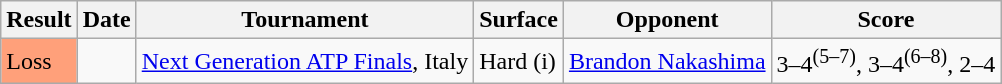<table class="wikitable">
<tr>
<th>Result</th>
<th>Date</th>
<th>Tournament</th>
<th>Surface</th>
<th>Opponent</th>
<th class="unsortable">Score</th>
</tr>
<tr>
<td bgcolor=FFA07A>Loss</td>
<td><a href='#'></a></td>
<td><a href='#'>Next Generation ATP Finals</a>, Italy</td>
<td>Hard (i)</td>
<td> <a href='#'>Brandon Nakashima</a></td>
<td>3–4<sup>(5–7)</sup>, 3–4<sup>(6–8)</sup>, 2–4</td>
</tr>
</table>
